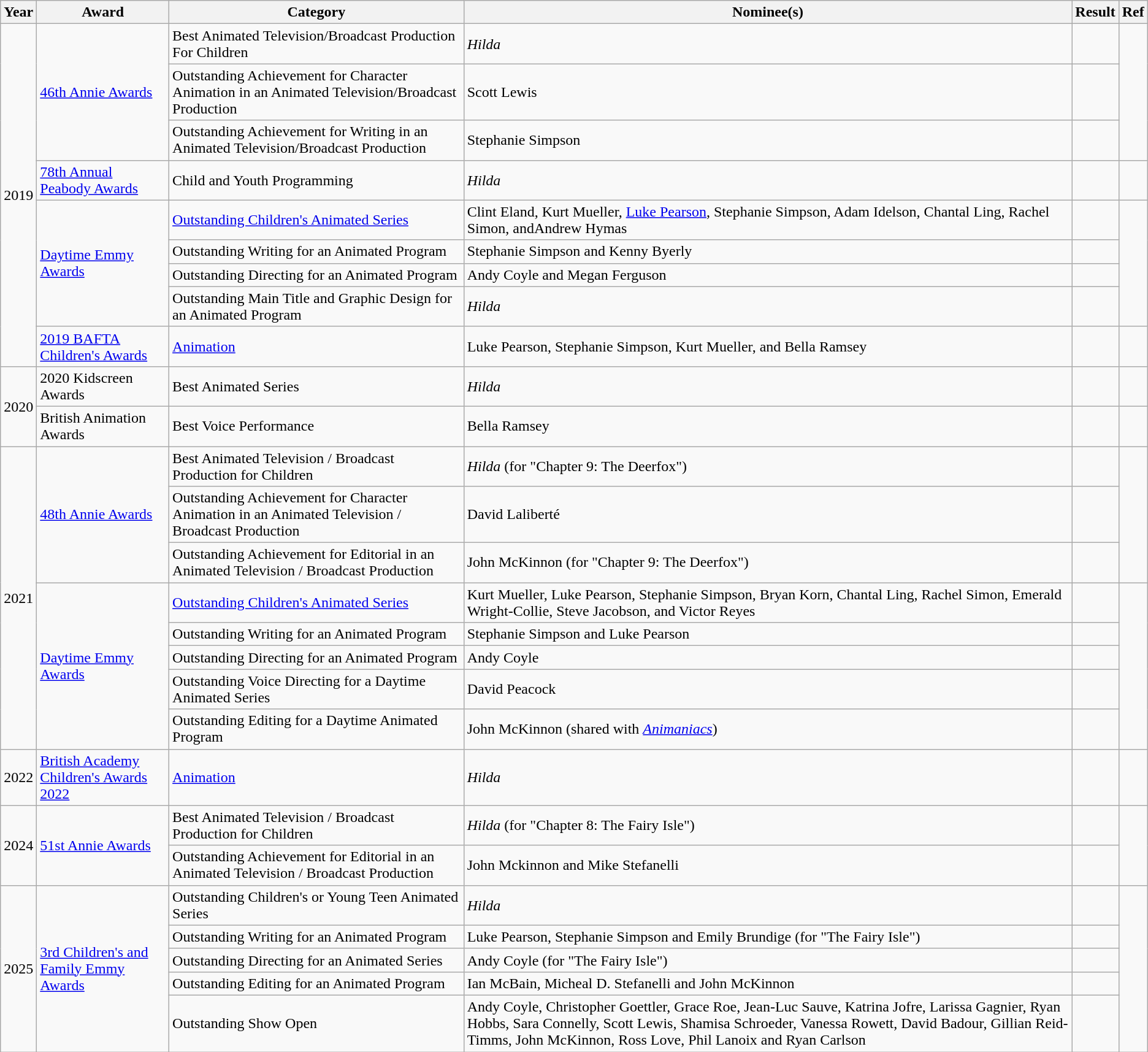<table class="wikitable sortable">
<tr>
<th>Year</th>
<th>Award</th>
<th>Category</th>
<th>Nominee(s)</th>
<th>Result</th>
<th>Ref</th>
</tr>
<tr>
<td rowspan="9">2019</td>
<td rowspan="3"><a href='#'>46th Annie Awards</a></td>
<td>Best Animated Television/Broadcast Production For Children</td>
<td><em>Hilda</em></td>
<td></td>
<td rowspan="3"></td>
</tr>
<tr>
<td>Outstanding Achievement for Character Animation in an Animated Television/Broadcast Production</td>
<td>Scott Lewis</td>
<td></td>
</tr>
<tr>
<td>Outstanding Achievement for Writing in an Animated Television/Broadcast Production</td>
<td>Stephanie Simpson</td>
<td></td>
</tr>
<tr>
<td><a href='#'>78th Annual Peabody Awards</a></td>
<td>Child and Youth Programming</td>
<td><em>Hilda</em></td>
<td></td>
<td></td>
</tr>
<tr>
<td rowspan="4"><a href='#'>Daytime Emmy Awards</a></td>
<td><a href='#'>Outstanding Children's Animated Series</a></td>
<td>Clint Eland, Kurt Mueller, <a href='#'>Luke Pearson</a>, Stephanie Simpson, Adam Idelson, Chantal Ling, Rachel Simon, andAndrew Hymas</td>
<td></td>
<td rowspan="4"></td>
</tr>
<tr>
<td>Outstanding Writing for an Animated Program</td>
<td>Stephanie Simpson and Kenny Byerly</td>
<td></td>
</tr>
<tr>
<td>Outstanding Directing for an Animated Program</td>
<td>Andy Coyle and Megan Ferguson</td>
<td></td>
</tr>
<tr>
<td>Outstanding Main Title and Graphic Design for an Animated Program</td>
<td><em>Hilda</em></td>
<td></td>
</tr>
<tr>
<td><a href='#'>2019 BAFTA Children's Awards</a></td>
<td><a href='#'>Animation</a></td>
<td>Luke Pearson, Stephanie Simpson, Kurt Mueller, and Bella Ramsey</td>
<td></td>
<td></td>
</tr>
<tr>
<td rowspan="2">2020</td>
<td>2020 Kidscreen Awards</td>
<td>Best Animated Series</td>
<td><em>Hilda</em></td>
<td></td>
<td></td>
</tr>
<tr>
<td>British Animation Awards</td>
<td>Best Voice Performance</td>
<td>Bella Ramsey</td>
<td></td>
<td></td>
</tr>
<tr>
<td rowspan="8">2021</td>
<td rowspan="3"><a href='#'>48th Annie Awards</a></td>
<td>Best Animated Television / Broadcast Production for Children</td>
<td><em>Hilda</em> (for "Chapter 9: The Deerfox")</td>
<td></td>
<td rowspan="3"></td>
</tr>
<tr>
<td>Outstanding Achievement for Character Animation in an Animated Television / Broadcast Production</td>
<td>David Laliberté</td>
<td></td>
</tr>
<tr>
<td>Outstanding Achievement for Editorial in an Animated Television / Broadcast Production</td>
<td>John McKinnon (for "Chapter 9: The Deerfox")</td>
<td></td>
</tr>
<tr>
<td rowspan="5"><a href='#'>Daytime Emmy Awards</a></td>
<td><a href='#'>Outstanding Children's Animated Series</a></td>
<td>Kurt Mueller, Luke Pearson, Stephanie Simpson, Bryan Korn, Chantal Ling, Rachel Simon, Emerald Wright-Collie, Steve Jacobson, and Victor Reyes</td>
<td></td>
<td rowspan="5"></td>
</tr>
<tr>
<td>Outstanding Writing for an Animated Program</td>
<td>Stephanie Simpson and Luke Pearson</td>
<td></td>
</tr>
<tr>
<td>Outstanding Directing for an Animated Program</td>
<td>Andy Coyle</td>
<td></td>
</tr>
<tr>
<td>Outstanding Voice Directing for a Daytime Animated Series</td>
<td>David Peacock</td>
<td></td>
</tr>
<tr>
<td>Outstanding Editing for a Daytime Animated Program</td>
<td>John McKinnon (shared with <em><a href='#'>Animaniacs</a></em>)</td>
<td></td>
</tr>
<tr>
<td>2022</td>
<td><a href='#'>British Academy Children's Awards 2022</a></td>
<td><a href='#'>Animation</a></td>
<td><em>Hilda</em></td>
<td></td>
<td></td>
</tr>
<tr>
<td rowspan="2">2024</td>
<td rowspan="2"><a href='#'>51st Annie Awards</a></td>
<td>Best Animated Television / Broadcast Production for Children</td>
<td><em>Hilda</em> (for "Chapter 8: The Fairy Isle")</td>
<td></td>
<td rowspan="2"></td>
</tr>
<tr>
<td>Outstanding Achievement for Editorial in an Animated Television / Broadcast Production</td>
<td>John Mckinnon and Mike Stefanelli</td>
<td></td>
</tr>
<tr>
<td rowspan="9">2025</td>
<td rowspan="9"><a href='#'>3rd Children's and Family Emmy Awards</a></td>
<td>Outstanding Children's or Young Teen Animated Series</td>
<td><em>Hilda</em></td>
<td></td>
<td rowspan="6"></td>
</tr>
<tr>
<td>Outstanding Writing for an Animated Program</td>
<td>Luke Pearson, Stephanie Simpson and Emily Brundige (for "The Fairy Isle")</td>
<td></td>
</tr>
<tr>
<td>Outstanding Directing for an Animated Series</td>
<td>Andy Coyle (for "The Fairy Isle")</td>
<td></td>
</tr>
<tr>
<td>Outstanding Editing for an Animated Program</td>
<td>Ian McBain, Micheal D. Stefanelli and John McKinnon</td>
<td></td>
</tr>
<tr>
<td>Outstanding Show Open</td>
<td>Andy Coyle, Christopher Goettler, Grace Roe, Jean-Luc Sauve, Katrina Jofre, Larissa Gagnier, Ryan Hobbs, Sara Connelly, Scott Lewis, Shamisa Schroeder, Vanessa Rowett, David Badour, Gillian Reid-Timms, John McKinnon, Ross Love, Phil Lanoix and Ryan Carlson</td>
<td></td>
</tr>
</table>
